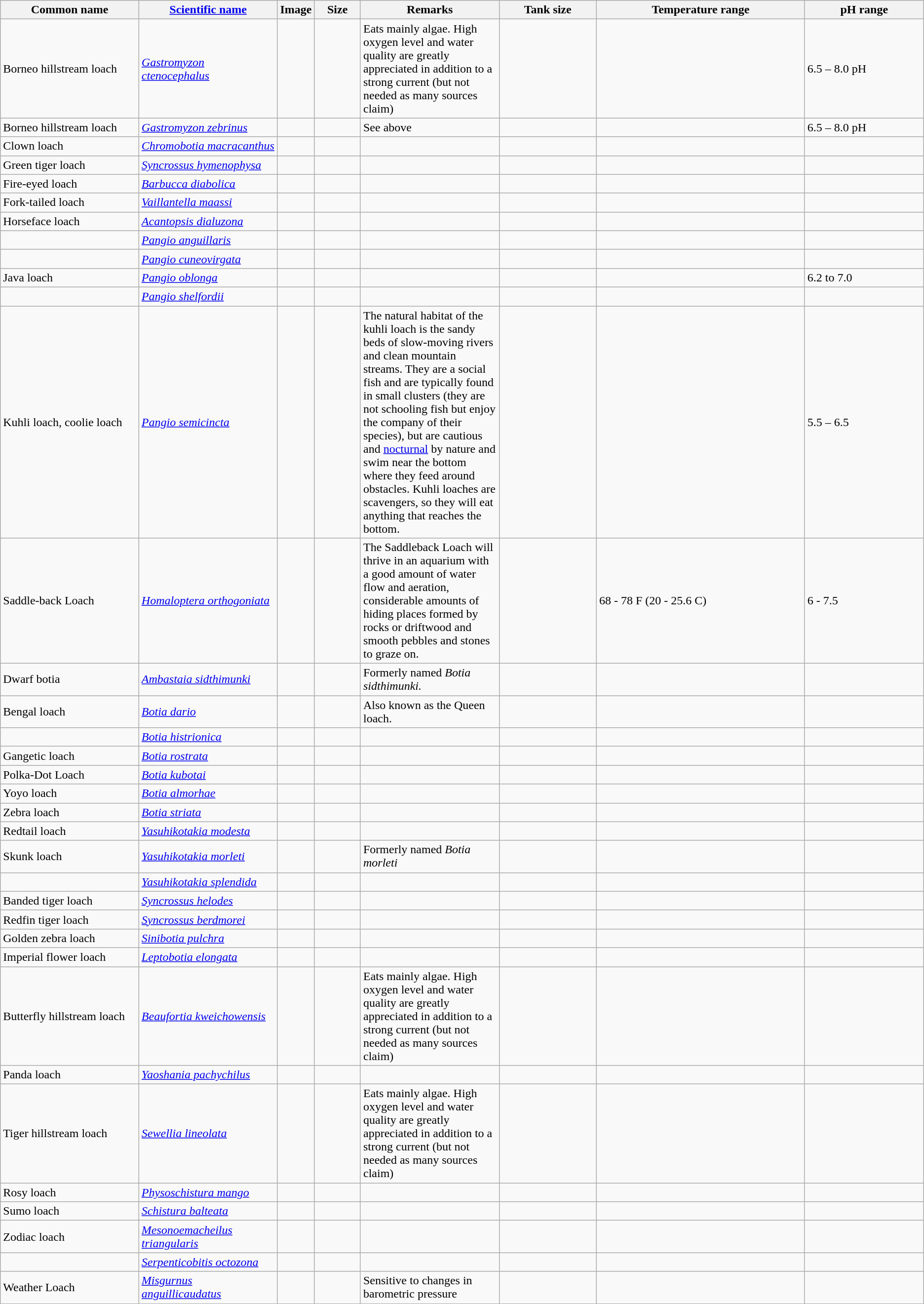<table class="wikitable sortable">
<tr>
<th width="15%">Common name</th>
<th width="15%"><a href='#'>Scientific name</a></th>
<th width="1%">Image</th>
<th width="5%">Size</th>
<th width="15%">Remarks</th>
<th>Tank size</th>
<th class="unsortable">Temperature range</th>
<th class="unsortable">pH range</th>
</tr>
<tr>
<td>Borneo hillstream loach</td>
<td><em><a href='#'>Gastromyzon ctenocephalus</a></em></td>
<td align="center"></td>
<td align="center"></td>
<td>Eats mainly algae. High oxygen level and water quality are greatly appreciated in addition to a strong current (but not needed as many sources claim)</td>
<td></td>
<td></td>
<td>6.5 – 8.0 pH</td>
</tr>
<tr>
<td>Borneo hillstream loach</td>
<td><em><a href='#'>Gastromyzon zebrinus</a></em></td>
<td align="center"></td>
<td align="center"></td>
<td>See above</td>
<td></td>
<td></td>
<td>6.5 – 8.0 pH</td>
</tr>
<tr>
<td>Clown loach</td>
<td><em><a href='#'>Chromobotia macracanthus</a></em></td>
<td align="center"></td>
<td align="center"></td>
<td></td>
<td></td>
<td></td>
<td></td>
</tr>
<tr>
<td>Green tiger loach</td>
<td><em><a href='#'>Syncrossus hymenophysa</a></em></td>
<td align="center"></td>
<td align="center"></td>
<td></td>
<td></td>
<td></td>
<td></td>
</tr>
<tr>
<td>Fire-eyed loach</td>
<td><em><a href='#'>Barbucca diabolica</a></em></td>
<td align="center"></td>
<td align="center"></td>
<td></td>
<td></td>
<td></td>
<td></td>
</tr>
<tr>
<td>Fork-tailed loach</td>
<td><em><a href='#'>Vaillantella maassi</a></em></td>
<td align="center"></td>
<td align="center"></td>
<td></td>
<td></td>
<td></td>
<td></td>
</tr>
<tr>
<td>Horseface loach</td>
<td><em><a href='#'>Acantopsis dialuzona</a></em></td>
<td align="center"></td>
<td align="center"></td>
<td></td>
<td></td>
<td></td>
<td></td>
</tr>
<tr>
<td></td>
<td><em><a href='#'>Pangio anguillaris</a></em></td>
<td align="center"></td>
<td align="center"></td>
<td></td>
<td></td>
<td></td>
<td></td>
</tr>
<tr>
<td></td>
<td><em><a href='#'>Pangio cuneovirgata</a></em></td>
<td align="center"></td>
<td align="center"></td>
<td></td>
<td></td>
<td></td>
<td></td>
</tr>
<tr>
<td>Java loach</td>
<td><em><a href='#'>Pangio oblonga</a></em></td>
<td align="center"></td>
<td align="center"></td>
<td></td>
<td></td>
<td></td>
<td>6.2 to 7.0</td>
</tr>
<tr>
<td></td>
<td><em><a href='#'>Pangio shelfordii</a></em></td>
<td align="center"></td>
<td align="center"></td>
<td></td>
<td></td>
<td></td>
<td></td>
</tr>
<tr>
<td>Kuhli loach, coolie loach</td>
<td><em><a href='#'>Pangio semicincta</a></em></td>
<td align="center"></td>
<td align="center"></td>
<td>The natural habitat of the kuhli loach is the sandy beds of slow-moving rivers and clean mountain streams. They are a social fish and are typically found in small clusters (they are not schooling fish but enjoy the company of their species), but are cautious and <a href='#'>nocturnal</a> by nature and swim near the bottom where they feed around obstacles. Kuhli loaches are scavengers, so they will eat anything that reaches the bottom.</td>
<td></td>
<td></td>
<td>5.5 – 6.5</td>
</tr>
<tr>
<td>Saddle-back Loach</td>
<td><em><a href='#'>Homaloptera orthogoniata </a></em></td>
<td align="center"></td>
<td align="center"></td>
<td>The Saddleback Loach will thrive in an aquarium with a good amount of water flow and aeration, considerable amounts of hiding places formed by rocks or driftwood and smooth pebbles and stones to graze on.</td>
<td></td>
<td>68 - 78 F (20 - 25.6 C)</td>
<td>6 - 7.5</td>
</tr>
<tr>
<td>Dwarf botia</td>
<td><em><a href='#'>Ambastaia sidthimunki</a></em></td>
<td align="center"></td>
<td align="center"></td>
<td>Formerly named <em>Botia sidthimunki.</em></td>
<td></td>
<td></td>
<td></td>
</tr>
<tr>
<td>Bengal loach</td>
<td><em><a href='#'>Botia dario</a></em></td>
<td align="center"></td>
<td align="center"></td>
<td>Also known as the Queen loach.</td>
<td></td>
<td></td>
<td></td>
</tr>
<tr>
<td></td>
<td><em><a href='#'>Botia histrionica</a></em></td>
<td align="center"></td>
<td align="center"></td>
<td></td>
<td></td>
<td></td>
<td></td>
</tr>
<tr>
<td>Gangetic loach</td>
<td><em><a href='#'>Botia rostrata</a></em></td>
<td align="center"></td>
<td align="center"></td>
<td></td>
<td></td>
<td></td>
<td></td>
</tr>
<tr>
<td>Polka-Dot Loach</td>
<td><em><a href='#'>Botia kubotai</a></em></td>
<td align="center"></td>
<td align="center"></td>
<td></td>
<td></td>
<td></td>
<td></td>
</tr>
<tr>
<td>Yoyo loach</td>
<td><em><a href='#'>Botia almorhae</a></em></td>
<td align="center"></td>
<td align="center"></td>
<td></td>
<td></td>
<td></td>
<td></td>
</tr>
<tr>
<td>Zebra loach</td>
<td><em><a href='#'>Botia striata</a></em></td>
<td align="center"></td>
<td align="center"></td>
<td></td>
<td></td>
<td></td>
<td></td>
</tr>
<tr>
<td>Redtail loach</td>
<td><em><a href='#'>Yasuhikotakia modesta</a></em></td>
<td align="center"></td>
<td align="center"></td>
<td></td>
<td></td>
<td></td>
<td></td>
</tr>
<tr>
<td>Skunk loach</td>
<td><em><a href='#'>Yasuhikotakia morleti</a></em></td>
<td align="center"></td>
<td align="center"></td>
<td>Formerly named <em>Botia morleti</em></td>
<td></td>
<td></td>
<td></td>
</tr>
<tr>
<td></td>
<td><em><a href='#'>Yasuhikotakia splendida</a></em></td>
<td align="center"></td>
<td align="center"></td>
<td></td>
<td></td>
<td></td>
<td></td>
</tr>
<tr>
<td>Banded tiger loach</td>
<td><em><a href='#'>Syncrossus helodes</a></em></td>
<td align="center"></td>
<td align="center"></td>
<td></td>
<td></td>
<td></td>
<td></td>
</tr>
<tr>
<td>Redfin tiger loach</td>
<td><em><a href='#'>Syncrossus berdmorei</a></em></td>
<td align="center"></td>
<td align="center"></td>
<td></td>
<td></td>
<td></td>
<td></td>
</tr>
<tr>
<td>Golden zebra loach</td>
<td><em><a href='#'>Sinibotia pulchra</a></em></td>
<td align="center"></td>
<td align="center"></td>
<td></td>
<td></td>
<td></td>
<td></td>
</tr>
<tr>
<td>Imperial flower loach</td>
<td><em><a href='#'>Leptobotia elongata</a></em></td>
<td align="center"></td>
<td align="center"></td>
<td></td>
<td></td>
<td></td>
<td></td>
</tr>
<tr>
<td>Butterfly hillstream loach</td>
<td><em><a href='#'>Beaufortia kweichowensis</a></em></td>
<td align="center"></td>
<td align="center"></td>
<td>Eats mainly algae. High oxygen level and water quality are greatly appreciated in addition to a strong current (but not needed as many sources claim)</td>
<td></td>
<td></td>
<td></td>
</tr>
<tr>
<td>Panda loach</td>
<td><em><a href='#'>Yaoshania pachychilus</a></em></td>
<td align="center"></td>
<td align="center"></td>
<td></td>
<td></td>
<td></td>
<td></td>
</tr>
<tr>
<td>Tiger hillstream loach</td>
<td><em><a href='#'>Sewellia lineolata</a></em></td>
<td align="center"></td>
<td align="center"></td>
<td>Eats mainly algae. High oxygen level and water quality are greatly appreciated in addition to a strong current (but not needed as many sources claim)</td>
<td></td>
<td></td>
<td></td>
</tr>
<tr>
<td>Rosy loach</td>
<td><em><a href='#'>Physoschistura mango</a></em></td>
<td align="center"></td>
<td align="center"></td>
<td></td>
<td></td>
<td></td>
<td></td>
</tr>
<tr>
<td>Sumo loach</td>
<td><em><a href='#'>Schistura balteata</a></em></td>
<td align="center"></td>
<td align="center"></td>
<td></td>
<td></td>
<td></td>
<td></td>
</tr>
<tr>
<td>Zodiac loach</td>
<td><em><a href='#'>Mesonoemacheilus triangularis</a></em></td>
<td align="center"></td>
<td align="center"></td>
<td></td>
<td></td>
<td></td>
<td></td>
</tr>
<tr>
<td></td>
<td><em><a href='#'>Serpenticobitis octozona</a></em></td>
<td align="center"></td>
<td align="center"></td>
<td></td>
<td></td>
<td></td>
<td></td>
</tr>
<tr>
<td>Weather Loach</td>
<td><em><a href='#'>Misgurnus anguillicaudatus</a></em></td>
<td></td>
<td></td>
<td>Sensitive to changes in barometric pressure</td>
<td></td>
<td></td>
<td></td>
</tr>
<tr>
</tr>
</table>
